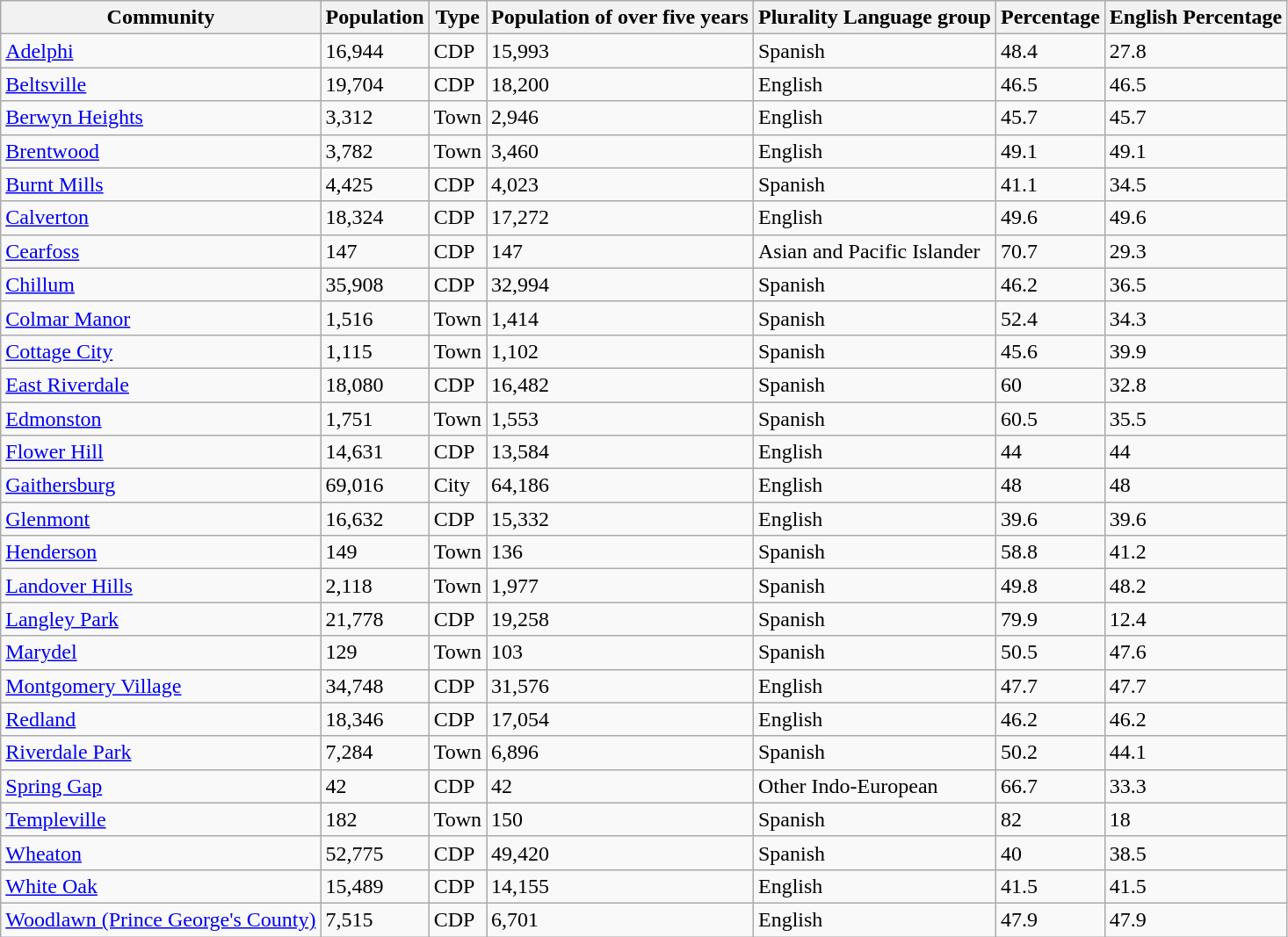<table class="wikitable sortable">
<tr>
<th>Community</th>
<th>Population</th>
<th>Type</th>
<th>Population of over five years</th>
<th>Plurality Language group</th>
<th>Percentage</th>
<th>English Percentage</th>
</tr>
<tr>
<td><a href='#'>Adelphi</a></td>
<td>16,944</td>
<td>CDP</td>
<td>15,993</td>
<td>Spanish</td>
<td>48.4</td>
<td>27.8</td>
</tr>
<tr>
<td><a href='#'>Beltsville</a></td>
<td>19,704</td>
<td>CDP</td>
<td>18,200</td>
<td>English</td>
<td>46.5</td>
<td>46.5</td>
</tr>
<tr>
<td><a href='#'>Berwyn Heights</a></td>
<td>3,312</td>
<td>Town</td>
<td>2,946</td>
<td>English</td>
<td>45.7</td>
<td>45.7</td>
</tr>
<tr>
<td><a href='#'>Brentwood</a></td>
<td>3,782</td>
<td>Town</td>
<td>3,460</td>
<td>English</td>
<td>49.1</td>
<td>49.1</td>
</tr>
<tr>
<td><a href='#'>Burnt Mills</a></td>
<td>4,425</td>
<td>CDP</td>
<td>4,023</td>
<td>Spanish</td>
<td>41.1</td>
<td>34.5</td>
</tr>
<tr>
<td><a href='#'>Calverton</a></td>
<td>18,324</td>
<td>CDP</td>
<td>17,272</td>
<td>English</td>
<td>49.6</td>
<td>49.6</td>
</tr>
<tr>
<td><a href='#'>Cearfoss</a></td>
<td>147</td>
<td>CDP</td>
<td>147</td>
<td>Asian and Pacific Islander</td>
<td>70.7</td>
<td>29.3</td>
</tr>
<tr>
<td><a href='#'>Chillum</a></td>
<td>35,908</td>
<td>CDP</td>
<td>32,994</td>
<td>Spanish</td>
<td>46.2</td>
<td>36.5</td>
</tr>
<tr>
<td><a href='#'>Colmar Manor</a></td>
<td>1,516</td>
<td>Town</td>
<td>1,414</td>
<td>Spanish</td>
<td>52.4</td>
<td>34.3</td>
</tr>
<tr>
<td><a href='#'>Cottage City</a></td>
<td>1,115</td>
<td>Town</td>
<td>1,102</td>
<td>Spanish</td>
<td>45.6</td>
<td>39.9</td>
</tr>
<tr>
<td><a href='#'>East Riverdale</a></td>
<td>18,080</td>
<td>CDP</td>
<td>16,482</td>
<td>Spanish</td>
<td>60</td>
<td>32.8</td>
</tr>
<tr>
<td><a href='#'>Edmonston</a></td>
<td>1,751</td>
<td>Town</td>
<td>1,553</td>
<td>Spanish</td>
<td>60.5</td>
<td>35.5</td>
</tr>
<tr>
<td><a href='#'>Flower Hill</a></td>
<td>14,631</td>
<td>CDP</td>
<td>13,584</td>
<td>English</td>
<td>44</td>
<td>44</td>
</tr>
<tr>
<td><a href='#'>Gaithersburg</a></td>
<td>69,016</td>
<td>City</td>
<td>64,186</td>
<td>English</td>
<td>48</td>
<td>48</td>
</tr>
<tr>
<td><a href='#'>Glenmont</a></td>
<td>16,632</td>
<td>CDP</td>
<td>15,332</td>
<td>English</td>
<td>39.6</td>
<td>39.6</td>
</tr>
<tr>
<td><a href='#'>Henderson</a></td>
<td>149</td>
<td>Town</td>
<td>136</td>
<td>Spanish</td>
<td>58.8</td>
<td>41.2</td>
</tr>
<tr>
<td><a href='#'>Landover Hills</a></td>
<td>2,118</td>
<td>Town</td>
<td>1,977</td>
<td>Spanish</td>
<td>49.8</td>
<td>48.2</td>
</tr>
<tr>
<td><a href='#'>Langley Park</a></td>
<td>21,778</td>
<td>CDP</td>
<td>19,258</td>
<td>Spanish</td>
<td>79.9</td>
<td>12.4</td>
</tr>
<tr>
<td><a href='#'>Marydel</a></td>
<td>129</td>
<td>Town</td>
<td>103</td>
<td>Spanish</td>
<td>50.5</td>
<td>47.6</td>
</tr>
<tr>
<td><a href='#'>Montgomery Village</a></td>
<td>34,748</td>
<td>CDP</td>
<td>31,576</td>
<td>English</td>
<td>47.7</td>
<td>47.7</td>
</tr>
<tr>
<td><a href='#'>Redland</a></td>
<td>18,346</td>
<td>CDP</td>
<td>17,054</td>
<td>English</td>
<td>46.2</td>
<td>46.2</td>
</tr>
<tr>
<td><a href='#'>Riverdale Park</a></td>
<td>7,284</td>
<td>Town</td>
<td>6,896</td>
<td>Spanish</td>
<td>50.2</td>
<td>44.1</td>
</tr>
<tr>
<td><a href='#'>Spring Gap</a></td>
<td>42</td>
<td>CDP</td>
<td>42</td>
<td>Other Indo-European</td>
<td>66.7</td>
<td>33.3</td>
</tr>
<tr>
<td><a href='#'>Templeville</a></td>
<td>182</td>
<td>Town</td>
<td>150</td>
<td>Spanish</td>
<td>82</td>
<td>18</td>
</tr>
<tr>
<td><a href='#'>Wheaton</a></td>
<td>52,775</td>
<td>CDP</td>
<td>49,420</td>
<td>Spanish</td>
<td>40</td>
<td>38.5</td>
</tr>
<tr>
<td><a href='#'>White Oak</a></td>
<td>15,489</td>
<td>CDP</td>
<td>14,155</td>
<td>English</td>
<td>41.5</td>
<td>41.5</td>
</tr>
<tr>
<td><a href='#'>Woodlawn (Prince George's County)</a></td>
<td>7,515</td>
<td>CDP</td>
<td>6,701</td>
<td>English</td>
<td>47.9</td>
<td>47.9</td>
</tr>
</table>
